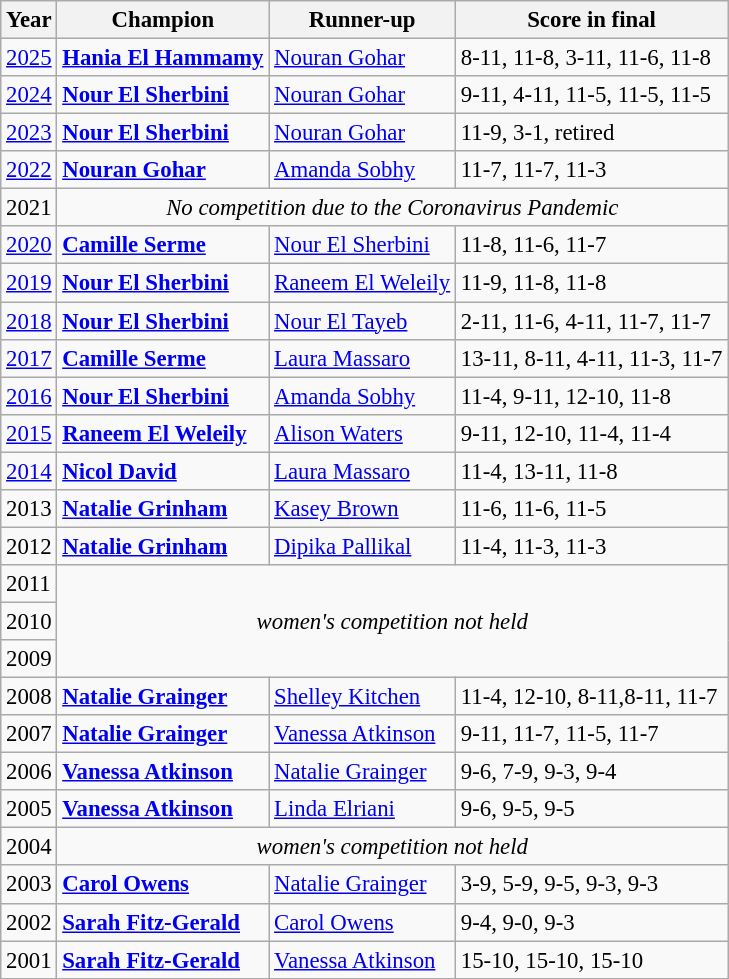<table class="wikitable"style="font-size:95%;">
<tr>
<th>Year</th>
<th>Champion</th>
<th>Runner-up</th>
<th>Score in final</th>
</tr>
<tr>
<td><a href='#'>2025</a></td>
<td> <strong><a href='#'>Hania El Hammamy</a></strong></td>
<td> <a href='#'>Nouran Gohar</a></td>
<td>8-11, 11-8, 3-11, 11-6, 11-8</td>
</tr>
<tr>
<td><a href='#'>2024</a></td>
<td> <strong><a href='#'>Nour El Sherbini</a></strong></td>
<td> <a href='#'>Nouran Gohar</a></td>
<td>9-11, 4-11, 11-5, 11-5, 11-5</td>
</tr>
<tr>
<td><a href='#'>2023</a></td>
<td> <strong><a href='#'>Nour El Sherbini</a></strong></td>
<td> <a href='#'>Nouran Gohar</a></td>
<td>11-9, 3-1, retired</td>
</tr>
<tr>
<td><a href='#'>2022</a></td>
<td> <strong><a href='#'>Nouran Gohar</a></strong></td>
<td> <a href='#'>Amanda Sobhy</a></td>
<td>11-7, 11-7, 11-3</td>
</tr>
<tr>
<td>2021</td>
<td rowspan=1 colspan=3 align="center"><em>No competition due to the Coronavirus Pandemic</em></td>
</tr>
<tr>
<td><a href='#'>2020</a></td>
<td> <strong><a href='#'>Camille Serme</a></strong></td>
<td> <a href='#'>Nour El Sherbini</a></td>
<td>11-8, 11-6, 11-7</td>
</tr>
<tr>
<td><a href='#'>2019</a></td>
<td> <strong><a href='#'>Nour El Sherbini</a></strong></td>
<td> <a href='#'>Raneem El Weleily</a></td>
<td>11-9, 11-8, 11-8</td>
</tr>
<tr>
<td><a href='#'>2018</a></td>
<td> <strong><a href='#'>Nour El Sherbini</a></strong></td>
<td> <a href='#'>Nour El Tayeb</a></td>
<td>2-11, 11-6, 4-11, 11-7, 11-7</td>
</tr>
<tr>
<td><a href='#'>2017</a></td>
<td> <strong><a href='#'>Camille Serme</a></strong></td>
<td> <a href='#'>Laura Massaro</a></td>
<td>13-11, 8-11, 4-11, 11-3, 11-7</td>
</tr>
<tr>
<td><a href='#'>2016</a></td>
<td> <strong><a href='#'>Nour El Sherbini</a></strong></td>
<td> <a href='#'>Amanda Sobhy</a></td>
<td>11-4, 9-11, 12-10, 11-8</td>
</tr>
<tr>
<td><a href='#'>2015</a></td>
<td> <strong><a href='#'>Raneem El Weleily</a></strong></td>
<td> <a href='#'>Alison Waters</a></td>
<td>9-11, 12-10, 11-4, 11-4</td>
</tr>
<tr>
<td><a href='#'>2014</a></td>
<td> <strong><a href='#'>Nicol David</a></strong></td>
<td> <a href='#'>Laura Massaro</a></td>
<td>11-4, 13-11, 11-8</td>
</tr>
<tr>
<td>2013</td>
<td> <strong><a href='#'>Natalie Grinham</a></strong></td>
<td> <a href='#'>Kasey Brown</a></td>
<td>11-6, 11-6, 11-5</td>
</tr>
<tr>
<td>2012</td>
<td> <strong><a href='#'>Natalie Grinham</a></strong></td>
<td> <a href='#'>Dipika Pallikal</a></td>
<td>11-4, 11-3, 11-3</td>
</tr>
<tr>
<td>2011</td>
<td rowspan=3 colspan=3 align="center"><em>women's competition not held</em></td>
</tr>
<tr>
<td>2010</td>
</tr>
<tr>
<td>2009</td>
</tr>
<tr>
<td>2008</td>
<td> <strong><a href='#'>Natalie Grainger</a></strong></td>
<td> <a href='#'>Shelley Kitchen</a></td>
<td>11-4, 12-10, 8-11,8-11, 11-7</td>
</tr>
<tr>
<td>2007</td>
<td> <strong><a href='#'>Natalie Grainger</a></strong></td>
<td> <a href='#'>Vanessa Atkinson</a></td>
<td>9-11, 11-7, 11-5, 11-7</td>
</tr>
<tr>
<td>2006</td>
<td> <strong><a href='#'>Vanessa Atkinson</a></strong></td>
<td> <a href='#'>Natalie Grainger</a></td>
<td>9-6, 7-9, 9-3, 9-4</td>
</tr>
<tr>
<td>2005</td>
<td> <strong><a href='#'>Vanessa Atkinson</a></strong></td>
<td> <a href='#'>Linda Elriani</a></td>
<td>9-6, 9-5, 9-5</td>
</tr>
<tr>
<td>2004</td>
<td rowspan=1 colspan=3 align="center"><em>women's competition not held</em></td>
</tr>
<tr>
<td>2003</td>
<td> <strong><a href='#'>Carol Owens</a></strong></td>
<td> <a href='#'>Natalie Grainger</a></td>
<td>3-9, 5-9, 9-5, 9-3, 9-3</td>
</tr>
<tr>
<td>2002</td>
<td> <strong><a href='#'>Sarah Fitz-Gerald</a></strong></td>
<td> <a href='#'>Carol Owens</a></td>
<td>9-4, 9-0, 9-3</td>
</tr>
<tr>
<td>2001</td>
<td> <strong><a href='#'>Sarah Fitz-Gerald</a></strong></td>
<td> <a href='#'>Vanessa Atkinson</a></td>
<td>15-10, 15-10, 15-10</td>
</tr>
</table>
